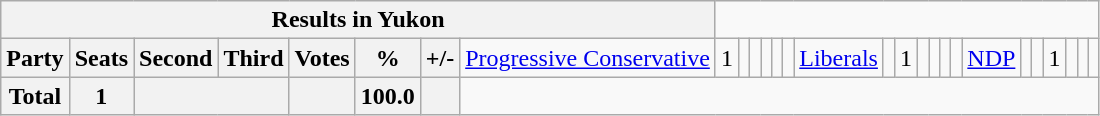<table class="wikitable">
<tr>
<th colspan=9>Results in Yukon</th>
</tr>
<tr>
<th colspan=2>Party</th>
<th>Seats</th>
<th>Second</th>
<th>Third</th>
<th>Votes</th>
<th>%</th>
<th>+/-<br></th>
<td><a href='#'>Progressive Conservative</a></td>
<td align="right">1</td>
<td align="right"></td>
<td align="right"></td>
<td align="right"></td>
<td align="right"></td>
<td align="right"><br></td>
<td><a href='#'>Liberals</a></td>
<td align="right"></td>
<td align="right">1</td>
<td align="right"></td>
<td align="right"></td>
<td align="right"></td>
<td align="right"><br></td>
<td><a href='#'>NDP</a></td>
<td align="right"></td>
<td align="right"></td>
<td align="right">1</td>
<td align="right"></td>
<td align="right"></td>
<td align="right"></td>
</tr>
<tr>
<th colspan="2">Total</th>
<th>1</th>
<th colspan="2"></th>
<th></th>
<th>100.0</th>
<th></th>
</tr>
</table>
